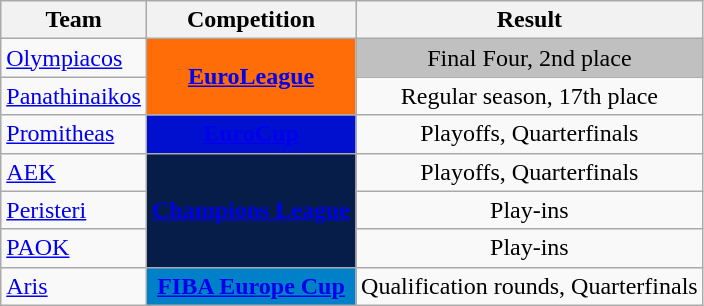<table class="wikitable sortable">
<tr>
<th>Team</th>
<th>Competition</th>
<th>Result</th>
</tr>
<tr>
<td><a href='#'>Olympiacos</a></td>
<td rowspan="2" style="background:#ff6d09;color:#ffffff;text-align:center"><strong><a href='#'><span>EuroLeague</span></a></strong></td>
<td style="background:#C0C0C0;text-align:center">Final Four, 2nd place</td>
</tr>
<tr>
<td><a href='#'>Panathinaikos</a></td>
<td style="text-align:center">Regular season, 17th place</td>
</tr>
<tr>
<td><a href='#'>Promitheas</a></td>
<td rowspan="1" style="background-color:#0010CE;color:white;text-align:center"><strong><a href='#'><span>EuroCup</span></a></strong></td>
<td style="text-align:center">Playoffs, Quarterfinals</td>
</tr>
<tr>
<td><a href='#'>AEK</a></td>
<td rowspan="3" style="background-color:#071D49;color:#D0D3D4;text-align:center"><strong><a href='#'><span>Champions League</span></a></strong></td>
<td style="text-align:center">Playoffs, Quarterfinals</td>
</tr>
<tr>
<td><a href='#'>Peristeri</a></td>
<td style="text-align:center">Play-ins</td>
</tr>
<tr>
<td><a href='#'>PAOK</a></td>
<td style="text-align:center">Play-ins</td>
</tr>
<tr>
<td><a href='#'>Aris</a></td>
<td rowspan="1" style="background-color:#0080C8;color:white;text-align:center"><strong><a href='#'><span>FIBA Europe Cup</span></a></strong></td>
<td style="text-align:center">Qualification rounds, Quarterfinals</td>
</tr>
</table>
